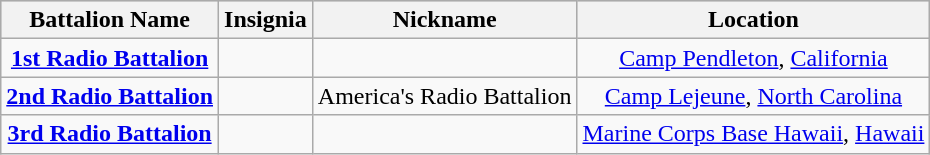<table class="wikitable" style="text-align:center;">
<tr style="background:#ccc;">
<th><strong>Battalion Name</strong></th>
<th><strong>Insignia</strong></th>
<th><strong>Nickname</strong></th>
<th><strong>Location</strong></th>
</tr>
<tr>
<td><strong><a href='#'>1st Radio Battalion</a></strong></td>
<td></td>
<td></td>
<td><a href='#'>Camp Pendleton</a>, <a href='#'>California</a></td>
</tr>
<tr>
<td><strong><a href='#'>2nd Radio Battalion</a></strong></td>
<td></td>
<td>America's Radio Battalion</td>
<td><a href='#'>Camp Lejeune</a>, <a href='#'>North Carolina</a></td>
</tr>
<tr>
<td><strong><a href='#'>3rd Radio Battalion</a></strong></td>
<td></td>
<td></td>
<td><a href='#'>Marine Corps Base Hawaii</a>, <a href='#'>Hawaii</a></td>
</tr>
</table>
